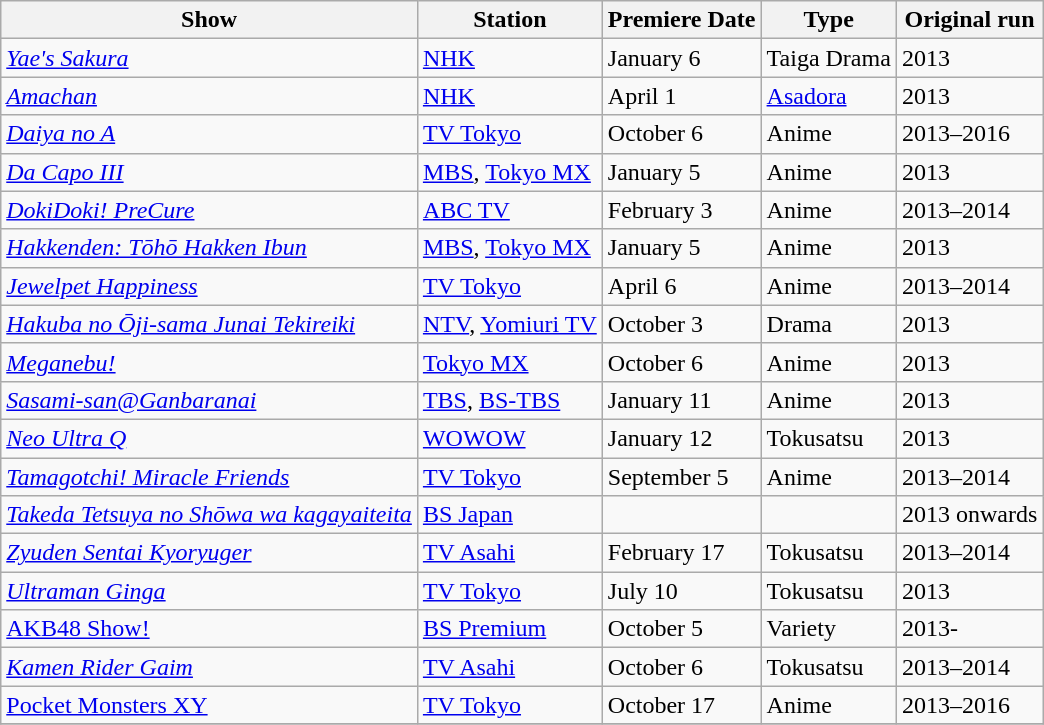<table class="wikitable sortable">
<tr>
<th>Show</th>
<th>Station</th>
<th>Premiere Date</th>
<th>Type</th>
<th>Original run</th>
</tr>
<tr>
<td><em><a href='#'>Yae's Sakura</a></em></td>
<td><a href='#'>NHK</a></td>
<td>January 6</td>
<td>Taiga Drama</td>
<td>2013</td>
</tr>
<tr>
<td><em><a href='#'>Amachan</a></em></td>
<td><a href='#'>NHK</a></td>
<td>April 1</td>
<td><a href='#'>Asadora</a></td>
<td>2013</td>
</tr>
<tr>
<td><em><a href='#'>Daiya no A</a></em></td>
<td><a href='#'>TV Tokyo</a></td>
<td>October 6</td>
<td>Anime</td>
<td>2013–2016</td>
</tr>
<tr>
<td><em><a href='#'>Da Capo III</a></em></td>
<td><a href='#'>MBS</a>, <a href='#'>Tokyo MX</a></td>
<td>January 5</td>
<td>Anime</td>
<td>2013</td>
</tr>
<tr>
<td><em><a href='#'>DokiDoki! PreCure</a></em></td>
<td><a href='#'>ABC TV</a></td>
<td>February 3</td>
<td>Anime</td>
<td>2013–2014</td>
</tr>
<tr>
<td><em><a href='#'>Hakkenden: Tōhō Hakken Ibun</a></em></td>
<td><a href='#'>MBS</a>, <a href='#'>Tokyo MX</a></td>
<td>January 5</td>
<td>Anime</td>
<td>2013</td>
</tr>
<tr>
<td><em><a href='#'>Jewelpet Happiness</a></em></td>
<td><a href='#'>TV Tokyo</a></td>
<td>April 6</td>
<td>Anime</td>
<td>2013–2014</td>
</tr>
<tr>
<td><em><a href='#'>Hakuba no Ōji-sama Junai Tekireiki</a></em></td>
<td><a href='#'>NTV</a>, <a href='#'>Yomiuri TV</a></td>
<td>October 3</td>
<td>Drama</td>
<td>2013</td>
</tr>
<tr>
<td><em><a href='#'>Meganebu!</a></em></td>
<td><a href='#'>Tokyo MX</a></td>
<td>October 6</td>
<td>Anime</td>
<td>2013</td>
</tr>
<tr>
<td><em><a href='#'>Sasami-san@Ganbaranai</a></em></td>
<td><a href='#'>TBS</a>, <a href='#'>BS-TBS</a></td>
<td>January 11</td>
<td>Anime</td>
<td>2013</td>
</tr>
<tr>
<td><em><a href='#'>Neo Ultra Q</a></em></td>
<td><a href='#'>WOWOW</a></td>
<td>January 12</td>
<td>Tokusatsu</td>
<td>2013</td>
</tr>
<tr>
<td><em><a href='#'>Tamagotchi! Miracle Friends</a></em></td>
<td><a href='#'>TV Tokyo</a></td>
<td>September 5</td>
<td>Anime</td>
<td>2013–2014</td>
</tr>
<tr>
<td><em><a href='#'>Takeda Tetsuya no Shōwa wa kagayaiteita</a></em></td>
<td><a href='#'>BS Japan</a></td>
<td></td>
<td></td>
<td>2013 onwards</td>
</tr>
<tr>
<td><em><a href='#'>Zyuden Sentai Kyoryuger</a></em></td>
<td><a href='#'>TV Asahi</a></td>
<td>February 17</td>
<td>Tokusatsu</td>
<td>2013–2014</td>
</tr>
<tr>
<td><em><a href='#'>Ultraman Ginga</a></em></td>
<td><a href='#'>TV Tokyo</a></td>
<td>July 10</td>
<td>Tokusatsu</td>
<td>2013</td>
</tr>
<tr>
<td><a href='#'>AKB48 Show!</a></td>
<td><a href='#'>BS Premium</a></td>
<td>October 5</td>
<td>Variety</td>
<td>2013-</td>
</tr>
<tr>
<td><em><a href='#'>Kamen Rider Gaim</a></em></td>
<td><a href='#'>TV Asahi</a></td>
<td>October 6</td>
<td>Tokusatsu</td>
<td>2013–2014</td>
</tr>
<tr>
<td><a href='#'>Pocket Monsters XY</a></td>
<td><a href='#'>TV Tokyo</a></td>
<td>October 17</td>
<td>Anime</td>
<td>2013–2016</td>
</tr>
<tr>
</tr>
</table>
